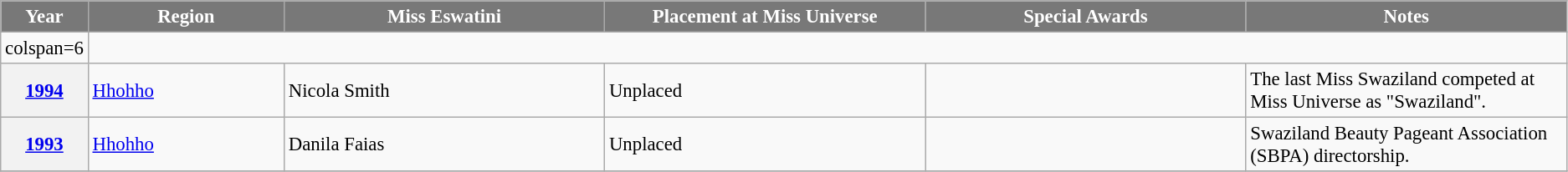<table class="wikitable " style="font-size: 95%;">
<tr>
<th width="60" style="background-color:#787878;color:#FFFFFF;">Year</th>
<th width="150" style="background-color:#787878;color:#FFFFFF;">Region</th>
<th width="250" style="background-color:#787878;color:#FFFFFF;">Miss Eswatini</th>
<th width="250" style="background-color:#787878;color:#FFFFFF;">Placement at Miss Universe</th>
<th width="250" style="background-color:#787878;color:#FFFFFF;">Special Awards</th>
<th width="250" style="background-color:#787878;color:#FFFFFF;">Notes</th>
</tr>
<tr>
<td>colspan=6 </td>
</tr>
<tr>
<th><a href='#'>1994</a></th>
<td><a href='#'>Hhohho</a></td>
<td>Nicola Smith</td>
<td>Unplaced</td>
<td></td>
<td>The last Miss Swaziland competed at Miss Universe as "Swaziland".</td>
</tr>
<tr>
<th><a href='#'>1993</a></th>
<td><a href='#'>Hhohho</a></td>
<td>Danila Faias</td>
<td>Unplaced</td>
<td></td>
<td>Swaziland Beauty Pageant Association (SBPA) directorship.</td>
</tr>
<tr>
</tr>
</table>
